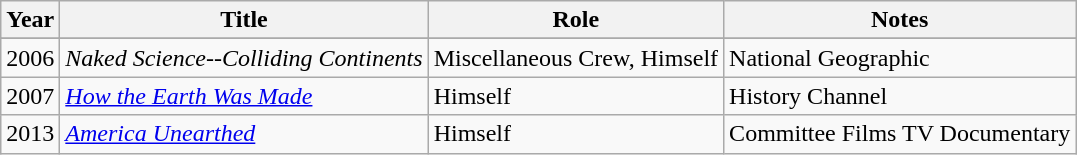<table class="wikitable sortable">
<tr>
<th>Year</th>
<th>Title</th>
<th>Role</th>
<th class="unsortable">Notes</th>
</tr>
<tr>
</tr>
<tr>
<td>2006</td>
<td><em>Naked Science--Colliding Continents</em></td>
<td>Miscellaneous Crew, Himself</td>
<td>National Geographic</td>
</tr>
<tr>
<td>2007</td>
<td><em><a href='#'>How the Earth Was Made</a></em></td>
<td>Himself</td>
<td>History Channel</td>
</tr>
<tr>
<td>2013</td>
<td><em><a href='#'>America Unearthed</a></em></td>
<td>Himself</td>
<td>Committee Films TV Documentary</td>
</tr>
</table>
